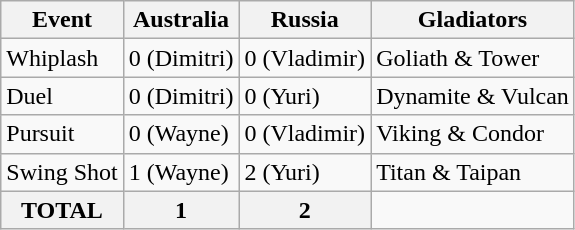<table class="wikitable">
<tr>
<th>Event</th>
<th>Australia</th>
<th>Russia</th>
<th>Gladiators</th>
</tr>
<tr>
<td>Whiplash</td>
<td>0 (Dimitri)</td>
<td>0 (Vladimir)</td>
<td>Goliath & Tower</td>
</tr>
<tr>
<td>Duel</td>
<td>0 (Dimitri)</td>
<td>0 (Yuri)</td>
<td>Dynamite & Vulcan</td>
</tr>
<tr>
<td>Pursuit</td>
<td>0 (Wayne)</td>
<td>0 (Vladimir)</td>
<td>Viking & Condor</td>
</tr>
<tr>
<td>Swing Shot</td>
<td>1 (Wayne)</td>
<td>2 (Yuri)</td>
<td>Titan & Taipan</td>
</tr>
<tr>
<th>TOTAL</th>
<th>1</th>
<th>2</th>
</tr>
</table>
